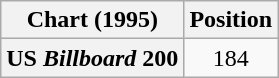<table class="wikitable plainrowheaders" style="text-align:center">
<tr>
<th scope="col">Chart (1995)</th>
<th scope="col">Position</th>
</tr>
<tr>
<th scope="row">US <em>Billboard</em> 200</th>
<td>184</td>
</tr>
</table>
